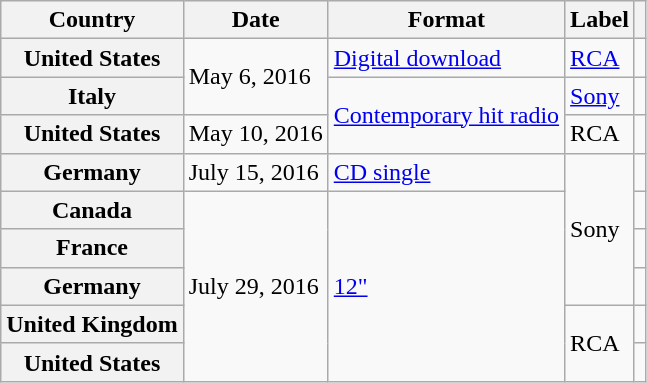<table class="wikitable plainrowheaders">
<tr>
<th scope="col">Country</th>
<th scope="col">Date</th>
<th scope="col">Format</th>
<th scope="col">Label</th>
<th scope="col"></th>
</tr>
<tr>
<th scope="row">United States</th>
<td rowspan="2">May 6, 2016</td>
<td><a href='#'>Digital download</a></td>
<td><a href='#'>RCA</a></td>
<td></td>
</tr>
<tr>
<th scope="row">Italy</th>
<td rowspan="2"><a href='#'>Contemporary hit radio</a></td>
<td><a href='#'>Sony</a></td>
<td></td>
</tr>
<tr>
<th scope="row">United States</th>
<td>May 10, 2016</td>
<td>RCA</td>
<td></td>
</tr>
<tr>
<th scope="row">Germany</th>
<td>July 15, 2016</td>
<td><a href='#'>CD single</a></td>
<td rowspan="4">Sony</td>
<td></td>
</tr>
<tr>
<th scope="row">Canada</th>
<td rowspan="5">July 29, 2016</td>
<td rowspan="5"><a href='#'>12"</a></td>
<td></td>
</tr>
<tr>
<th scope="row">France</th>
<td></td>
</tr>
<tr>
<th scope="row">Germany</th>
<td></td>
</tr>
<tr>
<th scope="row">United Kingdom</th>
<td rowspan="2">RCA</td>
<td></td>
</tr>
<tr>
<th scope="row">United States</th>
<td></td>
</tr>
</table>
